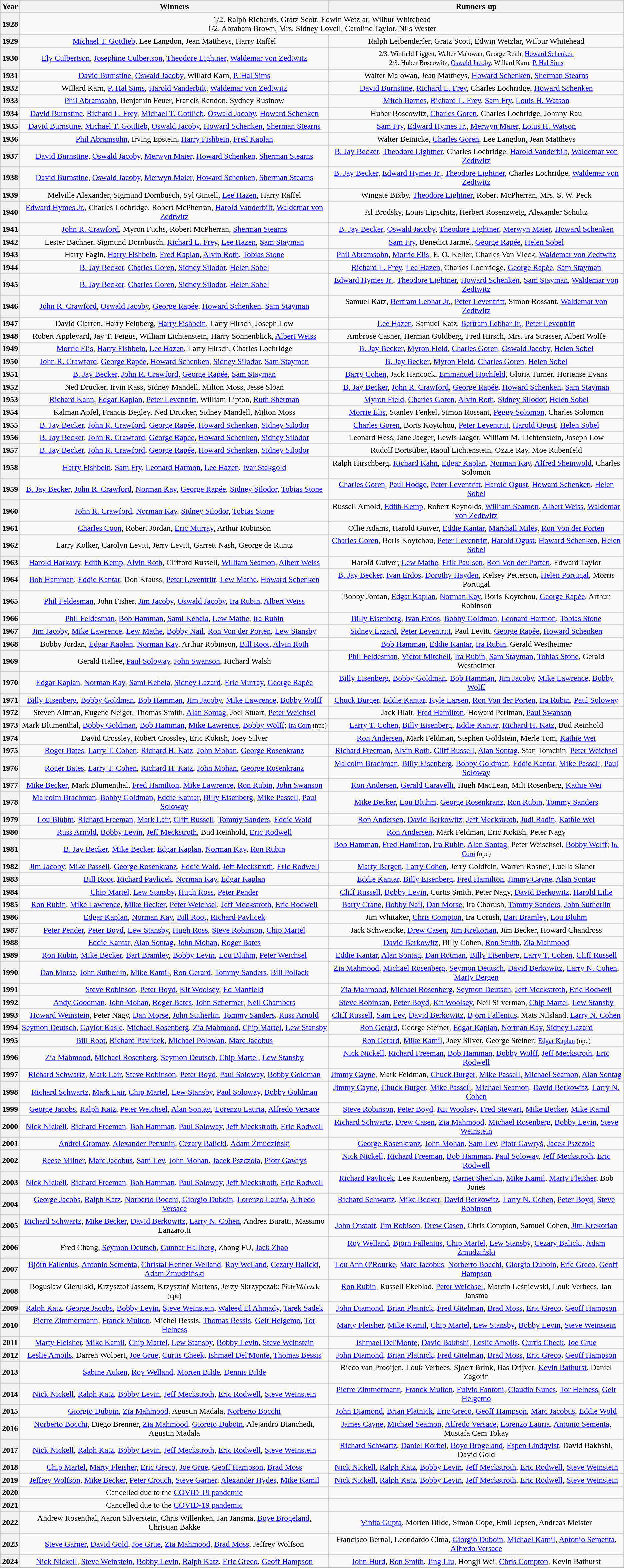<table class="sortable wikitable" style="text-align:center">
<tr>
<th>Year</th>
<th>Winners</th>
<th>Runners-up</th>
</tr>
<tr>
<th>1928</th>
<td colspan=2>1/2. Ralph Richards, Gratz Scott, Edwin Wetzlar, Wilbur Whitehead<br>1/2. Abraham Brown, Mrs. Sidney Lovell, Caroline Taylor, Nils Wester</td>
</tr>
<tr>
<th>1929</th>
<td><a href='#'>Michael T. Gottlieb</a>, Lee Langdon, Jean Mattheys, Harry Raffel</td>
<td>Ralph Leibenderfer, Gratz Scott, Edwin Wetzlar, Wilbur Whitehead</td>
</tr>
<tr>
<th>1930</th>
<td><a href='#'>Ely Culbertson</a>, <a href='#'>Josephine Culbertson</a>, <a href='#'>Theodore Lightner</a>, <a href='#'>Waldemar von Zedtwitz</a></td>
<td><small>2/3. Winfield Liggett, Walter Malowan, George Reith, <a href='#'>Howard Schenken</a><br>2/3. Huber Boscowitz, <a href='#'>Oswald Jacoby</a>, Willard Karn, <a href='#'>P. Hal Sims</a></small></td>
</tr>
<tr>
<th>1931</th>
<td><a href='#'>David Burnstine</a>, <a href='#'>Oswald Jacoby</a>, Willard Karn, <a href='#'>P. Hal Sims</a></td>
<td>Walter Malowan, Jean Mattheys, <a href='#'>Howard Schenken</a>, <a href='#'>Sherman Stearns</a></td>
</tr>
<tr>
<th>1932</th>
<td>Willard Karn, <a href='#'>P. Hal Sims</a>, <a href='#'>Harold Vanderbilt</a>, <a href='#'>Waldemar von Zedtwitz</a></td>
<td><a href='#'>David Burnstine</a>, <a href='#'>Richard L. Frey</a>, Charles Lochridge, <a href='#'>Howard Schenken</a></td>
</tr>
<tr>
<th>1933</th>
<td><a href='#'>Phil Abramsohn</a>, Benjamin Feuer, Francis Rendon, Sydney Rusinow</td>
<td><a href='#'>Mitch Barnes</a>, <a href='#'>Richard L. Frey</a>, <a href='#'>Sam Fry</a>, <a href='#'>Louis H. Watson</a></td>
</tr>
<tr>
<th>1934</th>
<td><a href='#'>David Burnstine</a>, <a href='#'>Richard L. Frey</a>, <a href='#'>Michael T. Gottlieb</a>, <a href='#'>Oswald Jacoby</a>, <a href='#'>Howard Schenken</a></td>
<td>Huber Boscowitz, <a href='#'>Charles Goren</a>, Charles Lochridge, Johnny Rau</td>
</tr>
<tr>
<th>1935</th>
<td><a href='#'>David Burnstine</a>, <a href='#'>Michael T. Gottlieb</a>, <a href='#'>Oswald Jacoby</a>, <a href='#'>Howard Schenken</a>, <a href='#'>Sherman Stearns</a></td>
<td><a href='#'>Sam Fry</a>, <a href='#'>Edward Hymes Jr.</a>, <a href='#'>Merwyn Maier</a>, <a href='#'>Louis H. Watson</a></td>
</tr>
<tr>
<th>1936</th>
<td><a href='#'>Phil Abramsohn</a>, Irving Epstein, <a href='#'>Harry Fishbein</a>, <a href='#'>Fred Kaplan</a></td>
<td>Walter Beinicke, <a href='#'>Charles Goren</a>, Lee Langdon, Jean Mattheys</td>
</tr>
<tr>
<th>1937</th>
<td><a href='#'>David Burnstine</a>, <a href='#'>Oswald Jacoby</a>, <a href='#'>Merwyn Maier</a>, <a href='#'>Howard Schenken</a>, <a href='#'>Sherman Stearns</a></td>
<td><a href='#'>B. Jay Becker</a>, <a href='#'>Theodore Lightner</a>, Charles Lochridge, <a href='#'>Harold Vanderbilt</a>, <a href='#'>Waldemar von Zedtwitz</a></td>
</tr>
<tr>
<th>1938</th>
<td><a href='#'>David Burnstine</a>, <a href='#'>Oswald Jacoby</a>, <a href='#'>Merwyn Maier</a>, <a href='#'>Howard Schenken</a>, <a href='#'>Sherman Stearns</a></td>
<td><a href='#'>B. Jay Becker</a>, <a href='#'>Edward Hymes Jr.</a>, <a href='#'>Theodore Lightner</a>, Charles Lochridge, <a href='#'>Waldemar von Zedtwitz</a></td>
</tr>
<tr>
<th>1939</th>
<td>Melville Alexander, Sigmund Dornbusch, Syl Gintell, <a href='#'>Lee Hazen</a>, Harry Raffel</td>
<td>Wingate Bixby, <a href='#'>Theodore Lightner</a>, Robert McPherran, Mrs. S. W. Peck</td>
</tr>
<tr>
<th>1940</th>
<td><a href='#'>Edward Hymes Jr.</a>, Charles Lochridge, Robert McPherran, <a href='#'>Harold Vanderbilt</a>, <a href='#'>Waldemar von Zedtwitz</a></td>
<td>Al Brodsky, Louis Lipschitz, Herbert Rosenzweig, Alexander Schultz</td>
</tr>
<tr>
<th>1941</th>
<td><a href='#'>John R. Crawford</a>, Myron Fuchs, Robert McPherran, <a href='#'>Sherman Stearns</a></td>
<td><a href='#'>B. Jay Becker</a>, <a href='#'>Oswald Jacoby</a>, <a href='#'>Theodore Lightner</a>, <a href='#'>Merwyn Maier</a>, <a href='#'>Howard Schenken</a></td>
</tr>
<tr>
<th>1942</th>
<td>Lester Bachner, Sigmund Dornbusch, <a href='#'>Richard L. Frey</a>, <a href='#'>Lee Hazen</a>, <a href='#'>Sam Stayman</a></td>
<td><a href='#'>Sam Fry</a>, Benedict Jarmel, <a href='#'>George Rapée</a>, <a href='#'>Helen Sobel</a></td>
</tr>
<tr>
<th>1943</th>
<td>Harry Fagin, <a href='#'>Harry Fishbein</a>, <a href='#'>Fred Kaplan</a>, <a href='#'>Alvin Roth</a>, <a href='#'>Tobias Stone</a></td>
<td><a href='#'>Phil Abramsohn</a>, <a href='#'>Morrie Elis</a>, E. O. Keller, Charles Van Vleck, <a href='#'>Waldemar von Zedtwitz</a></td>
</tr>
<tr>
<th>1944</th>
<td><a href='#'>B. Jay Becker</a>, <a href='#'>Charles Goren</a>, <a href='#'>Sidney Silodor</a>, <a href='#'>Helen Sobel</a></td>
<td><a href='#'>Richard L. Frey</a>, <a href='#'>Lee Hazen</a>, Charles Lochridge, <a href='#'>George Rapée</a>, <a href='#'>Sam Stayman</a></td>
</tr>
<tr>
<th>1945</th>
<td><a href='#'>B. Jay Becker</a>, <a href='#'>Charles Goren</a>, <a href='#'>Sidney Silodor</a>, <a href='#'>Helen Sobel</a></td>
<td><a href='#'>Edward Hymes Jr.</a>, <a href='#'>Theodore Lightner</a>, <a href='#'>Howard Schenken</a>, <a href='#'>Sam Stayman</a>, <a href='#'>Waldemar von Zedtwitz</a></td>
</tr>
<tr>
<th>1946</th>
<td><a href='#'>John R. Crawford</a>, <a href='#'>Oswald Jacoby</a>, <a href='#'>George Rapée</a>, <a href='#'>Howard Schenken</a>, <a href='#'>Sam Stayman</a></td>
<td>Samuel Katz, <a href='#'>Bertram Lebhar Jr.</a>, <a href='#'>Peter Leventritt</a>, Simon Rossant, <a href='#'>Waldemar von Zedtwitz</a></td>
</tr>
<tr>
<th>1947</th>
<td>David Clarren, Harry Feinberg, <a href='#'>Harry Fishbein</a>, Larry Hirsch, Joseph Low</td>
<td><a href='#'>Lee Hazen</a>, Samuel Katz, <a href='#'>Bertram Lebhar Jr.</a>, <a href='#'>Peter Leventritt</a></td>
</tr>
<tr>
<th>1948</th>
<td>Robert Appleyard, Jay T. Feigus, William Lichtenstein, Harry Sonnenblick, <a href='#'>Albert Weiss</a></td>
<td>Ambrose Casner, Herman Goldberg, Fred Hirsch, Mrs. Ira Strasser, Albert Wolfe</td>
</tr>
<tr>
<th>1949</th>
<td><a href='#'>Morrie Elis</a>, <a href='#'>Harry Fishbein</a>, <a href='#'>Lee Hazen</a>, Larry Hirsch, Charles Lochridge</td>
<td><a href='#'>B. Jay Becker</a>, <a href='#'>Myron Field</a>, <a href='#'>Charles Goren</a>, <a href='#'>Oswald Jacoby</a>, <a href='#'>Helen Sobel</a></td>
</tr>
<tr>
<th>1950</th>
<td><a href='#'>John R. Crawford</a>, <a href='#'>George Rapée</a>, <a href='#'>Howard Schenken</a>, <a href='#'>Sidney Silodor</a>, <a href='#'>Sam Stayman</a></td>
<td><a href='#'>B. Jay Becker</a>, <a href='#'>Myron Field</a>, <a href='#'>Charles Goren</a>, <a href='#'>Helen Sobel</a></td>
</tr>
<tr>
<th>1951</th>
<td><a href='#'>B. Jay Becker</a>, <a href='#'>John R. Crawford</a>, <a href='#'>George Rapée</a>, <a href='#'>Sam Stayman</a></td>
<td><a href='#'>Barry Cohen</a>, Jack Hancock, <a href='#'>Emmanuel Hochfeld</a>, Gloria Turner, Hortense Evans</td>
</tr>
<tr>
<th>1952</th>
<td>Ned Drucker, Irvin Kass, Sidney Mandell, Milton Moss, Jesse Sloan</td>
<td><a href='#'>B. Jay Becker</a>, <a href='#'>John R. Crawford</a>, <a href='#'>George Rapée</a>, <a href='#'>Howard Schenken</a>, <a href='#'>Sam Stayman</a></td>
</tr>
<tr>
<th>1953</th>
<td><a href='#'>Richard Kahn</a>, <a href='#'>Edgar Kaplan</a>, <a href='#'>Peter Leventritt</a>, William Lipton, <a href='#'>Ruth Sherman</a></td>
<td><a href='#'>Myron Field</a>, <a href='#'>Charles Goren</a>, <a href='#'>Alvin Roth</a>, <a href='#'>Sidney Silodor</a>, <a href='#'>Helen Sobel</a></td>
</tr>
<tr>
<th>1954</th>
<td>Kalman Apfel, Francis Begley, Ned Drucker, Sidney Mandell, Milton Moss</td>
<td><a href='#'>Morrie Elis</a>, Stanley Fenkel, Simon Rossant, <a href='#'>Peggy Solomon</a>, Charles Solomon</td>
</tr>
<tr>
<th>1955</th>
<td><a href='#'>B. Jay Becker</a>, <a href='#'>John R. Crawford</a>, <a href='#'>George Rapée</a>, <a href='#'>Howard Schenken</a>, <a href='#'>Sidney Silodor</a></td>
<td><a href='#'>Charles Goren</a>, Boris Koytchou, <a href='#'>Peter Leventritt</a>, <a href='#'>Harold Ogust</a>, <a href='#'>Helen Sobel</a></td>
</tr>
<tr>
<th>1956</th>
<td><a href='#'>B. Jay Becker</a>, <a href='#'>John R. Crawford</a>, <a href='#'>George Rapée</a>, <a href='#'>Howard Schenken</a>, <a href='#'>Sidney Silodor</a></td>
<td>Leonard Hess, Jane Jaeger, Lewis Jaeger, William M. Lichtenstein, Joseph Low</td>
</tr>
<tr>
<th>1957</th>
<td><a href='#'>B. Jay Becker</a>, <a href='#'>John R. Crawford</a>, <a href='#'>George Rapée</a>, <a href='#'>Howard Schenken</a>, <a href='#'>Sidney Silodor</a></td>
<td>Rudolf Bortstiber, Raoul Lichtenstein, Ozzie Ray, Moe Rubenfeld</td>
</tr>
<tr>
<th>1958</th>
<td><a href='#'>Harry Fishbein</a>, <a href='#'>Sam Fry</a>, <a href='#'>Leonard Harmon</a>, <a href='#'>Lee Hazen</a>, <a href='#'>Ivar Stakgold</a></td>
<td>Ralph Hirschberg, <a href='#'>Richard Kahn</a>, <a href='#'>Edgar Kaplan</a>, <a href='#'>Norman Kay</a>, <a href='#'>Alfred Sheinwold</a>, Charles Solomon</td>
</tr>
<tr>
<th>1959</th>
<td><a href='#'>B. Jay Becker</a>, <a href='#'>John R. Crawford</a>, <a href='#'>Norman Kay</a>, <a href='#'>George Rapée</a>, <a href='#'>Sidney Silodor</a>, <a href='#'>Tobias Stone</a></td>
<td><a href='#'>Charles Goren</a>, <a href='#'>Paul Hodge</a>, <a href='#'>Peter Leventritt</a>, <a href='#'>Harold Ogust</a>, <a href='#'>Howard Schenken</a>, <a href='#'>Helen Sobel</a></td>
</tr>
<tr>
<th>1960</th>
<td><a href='#'>John R. Crawford</a>, <a href='#'>Norman Kay</a>, <a href='#'>Sidney Silodor</a>, <a href='#'>Tobias Stone</a></td>
<td>Russell Arnold, <a href='#'>Edith Kemp</a>, Robert Reynolds, <a href='#'>William Seamon</a>, <a href='#'>Albert Weiss</a>, <a href='#'>Waldemar von Zedtwitz</a></td>
</tr>
<tr>
<th>1961</th>
<td><a href='#'>Charles Coon</a>, Robert Jordan, <a href='#'>Eric Murray</a>, Arthur Robinson</td>
<td>Ollie Adams, Harold Guiver, <a href='#'>Eddie Kantar</a>, <a href='#'>Marshall Miles</a>, <a href='#'>Ron Von der Porten</a></td>
</tr>
<tr>
<th>1962</th>
<td>Larry Kolker, Carolyn Levitt, Jerry Levitt, Garrett Nash, George de Runtz</td>
<td><a href='#'>Charles Goren</a>, Boris Koytchou, <a href='#'>Peter Leventritt</a>, <a href='#'>Harold Ogust</a>, <a href='#'>Howard Schenken</a>, <a href='#'>Helen Sobel</a></td>
</tr>
<tr>
<th>1963</th>
<td><a href='#'>Harold Harkavy</a>, <a href='#'>Edith Kemp</a>, <a href='#'>Alvin Roth</a>, Clifford Russell, <a href='#'>William Seamon</a>, <a href='#'>Albert Weiss</a></td>
<td>Harold Guiver, <a href='#'>Lew Mathe</a>, <a href='#'>Erik Paulsen</a>, <a href='#'>Ron Von der Porten</a>, Edward Taylor</td>
</tr>
<tr>
<th>1964</th>
<td><a href='#'>Bob Hamman</a>, <a href='#'>Eddie Kantar</a>, Don Krauss, <a href='#'>Peter Leventritt</a>, <a href='#'>Lew Mathe</a>, <a href='#'>Howard Schenken</a></td>
<td><a href='#'>B. Jay Becker</a>, <a href='#'>Ivan Erdos</a>, <a href='#'>Dorothy Hayden</a>, Kelsey Petterson, <a href='#'>Helen Portugal</a>, Morris Portugal</td>
</tr>
<tr>
<th>1965</th>
<td><a href='#'>Phil Feldesman</a>, John Fisher, <a href='#'>Jim Jacoby</a>, <a href='#'>Oswald Jacoby</a>, <a href='#'>Ira Rubin</a>, <a href='#'>Albert Weiss</a></td>
<td>Bobby Jordan, <a href='#'>Edgar Kaplan</a>, <a href='#'>Norman Kay</a>, Boris Koytchou, <a href='#'>George Rapée</a>, Arthur Robinson</td>
</tr>
<tr>
<th>1966</th>
<td><a href='#'>Phil Feldesman</a>, <a href='#'>Bob Hamman</a>, <a href='#'>Sami Kehela</a>, <a href='#'>Lew Mathe</a>, <a href='#'>Ira Rubin</a></td>
<td><a href='#'>Billy Eisenberg</a>, <a href='#'>Ivan Erdos</a>, <a href='#'>Bobby Goldman</a>, <a href='#'>Leonard Harmon</a>, <a href='#'>Tobias Stone</a></td>
</tr>
<tr>
<th>1967</th>
<td><a href='#'>Jim Jacoby</a>, <a href='#'>Mike Lawrence</a>, <a href='#'>Lew Mathe</a>, <a href='#'>Bobby Nail</a>, <a href='#'>Ron Von der Porten</a>, <a href='#'>Lew Stansby</a></td>
<td><a href='#'>Sidney Lazard</a>, <a href='#'>Peter Leventritt</a>, Paul Levitt, <a href='#'>George Rapée</a>, <a href='#'>Howard Schenken</a></td>
</tr>
<tr>
<th>1968</th>
<td>Bobby Jordan, <a href='#'>Edgar Kaplan</a>, <a href='#'>Norman Kay</a>, Arthur Robinson, <a href='#'>Bill Root</a>, <a href='#'>Alvin Roth</a></td>
<td><a href='#'>Bob Hamman</a>, <a href='#'>Eddie Kantar</a>, <a href='#'>Ira Rubin</a>, Gerald Westheimer</td>
</tr>
<tr>
<th>1969</th>
<td>Gerald Hallee, <a href='#'>Paul Soloway</a>, <a href='#'>John Swanson</a>, Richard Walsh</td>
<td><a href='#'>Phil Feldesman</a>, <a href='#'>Victor Mitchell</a>, <a href='#'>Ira Rubin</a>, <a href='#'>Sam Stayman</a>, <a href='#'>Tobias Stone</a>, Gerald Westheimer</td>
</tr>
<tr>
<th>1970</th>
<td><a href='#'>Edgar Kaplan</a>, <a href='#'>Norman Kay</a>, <a href='#'>Sami Kehela</a>, <a href='#'>Sidney Lazard</a>, <a href='#'>Eric Murray</a>, <a href='#'>George Rapée</a></td>
<td><a href='#'>Billy Eisenberg</a>, <a href='#'>Bobby Goldman</a>, <a href='#'>Bob Hamman</a>, <a href='#'>Jim Jacoby</a>, <a href='#'>Mike Lawrence</a>, <a href='#'>Bobby Wolff</a></td>
</tr>
<tr>
<th>1971</th>
<td><a href='#'>Billy Eisenberg</a>, <a href='#'>Bobby Goldman</a>, <a href='#'>Bob Hamman</a>, <a href='#'>Jim Jacoby</a>, <a href='#'>Mike Lawrence</a>, <a href='#'>Bobby Wolff</a></td>
<td><a href='#'>Chuck Burger</a>, <a href='#'>Eddie Kantar</a>, <a href='#'>Kyle Larsen</a>, <a href='#'>Ron Von der Porten</a>, <a href='#'>Ira Rubin</a>, <a href='#'>Paul Soloway</a></td>
</tr>
<tr>
<th>1972</th>
<td>Steven Altman, Eugene Neiger, Thomas Smith, <a href='#'>Alan Sontag</a>, Joel Stuart, <a href='#'>Peter Weichsel</a></td>
<td>Jack Blair, <a href='#'>Fred Hamilton</a>, Howard Perlman, <a href='#'>Paul Swanson</a></td>
</tr>
<tr>
<th>1973</th>
<td>Mark Blumenthal, <a href='#'>Bobby Goldman</a>, <a href='#'>Bob Hamman</a>, <a href='#'>Mike Lawrence</a>, <a href='#'>Bobby Wolff</a>; <small><a href='#'>Ira Corn</a> (npc)</small></td>
<td><a href='#'>Larry T. Cohen</a>, <a href='#'>Billy Eisenberg</a>, <a href='#'>Eddie Kantar</a>, <a href='#'>Richard H. Katz</a>, Bud Reinhold</td>
</tr>
<tr>
<th>1974</th>
<td>David Crossley, Robert Crossley, Eric Kokish, Joey Silver</td>
<td><a href='#'>Ron Andersen</a>, Mark Feldman, Stephen Goldstein, Merle Tom, <a href='#'>Kathie Wei</a></td>
</tr>
<tr>
<th>1975</th>
<td><a href='#'>Roger Bates</a>, <a href='#'>Larry T. Cohen</a>, <a href='#'>Richard H. Katz</a>, <a href='#'>John Mohan</a>, <a href='#'>George Rosenkranz</a></td>
<td><a href='#'>Richard Freeman</a>, <a href='#'>Alvin Roth</a>, <a href='#'>Cliff Russell</a>, <a href='#'>Alan Sontag</a>, Stan Tomchin, <a href='#'>Peter Weichsel</a></td>
</tr>
<tr>
<th>1976</th>
<td><a href='#'>Roger Bates</a>, <a href='#'>Larry T. Cohen</a>, <a href='#'>Richard H. Katz</a>, <a href='#'>John Mohan</a>, <a href='#'>George Rosenkranz</a></td>
<td><a href='#'>Malcolm Brachman</a>, <a href='#'>Billy Eisenberg</a>, <a href='#'>Bobby Goldman</a>, <a href='#'>Eddie Kantar</a>, <a href='#'>Mike Passell</a>, <a href='#'>Paul Soloway</a></td>
</tr>
<tr>
<th>1977</th>
<td><a href='#'>Mike Becker</a>, Mark Blumenthal, <a href='#'>Fred Hamilton</a>, <a href='#'>Mike Lawrence</a>, <a href='#'>Ron Rubin</a>, <a href='#'>John Swanson</a></td>
<td><a href='#'>Ron Andersen</a>, <a href='#'>Gerald Caravelli</a>, Hugh MacLean, Milt Rosenberg, <a href='#'>Kathie Wei</a></td>
</tr>
<tr>
<th>1978</th>
<td><a href='#'>Malcolm Brachman</a>, <a href='#'>Bobby Goldman</a>, <a href='#'>Eddie Kantar</a>, <a href='#'>Billy Eisenberg</a>, <a href='#'>Mike Passell</a>, <a href='#'>Paul Soloway</a></td>
<td><a href='#'>Mike Becker</a>, <a href='#'>Lou Bluhm</a>, <a href='#'>George Rosenkranz</a>, <a href='#'>Ron Rubin</a>, <a href='#'>Tommy Sanders</a></td>
</tr>
<tr>
<th>1979</th>
<td><a href='#'>Lou Bluhm</a>, <a href='#'>Richard Freeman</a>, <a href='#'>Mark Lair</a>, <a href='#'>Cliff Russell</a>, <a href='#'>Tommy Sanders</a>, <a href='#'>Eddie Wold</a></td>
<td><a href='#'>Ron Andersen</a>, <a href='#'>David Berkowitz</a>, <a href='#'>Jeff Meckstroth</a>, <a href='#'>Judi Radin</a>, <a href='#'>Kathie Wei</a></td>
</tr>
<tr>
<th>1980</th>
<td><a href='#'>Russ Arnold</a>, <a href='#'>Bobby Levin</a>, <a href='#'>Jeff Meckstroth</a>, Bud Reinhold, <a href='#'>Eric Rodwell</a></td>
<td><a href='#'>Ron Andersen</a>, Mark Feldman, Eric Kokish, Peter Nagy</td>
</tr>
<tr>
<th>1981</th>
<td><a href='#'>B. Jay Becker</a>, <a href='#'>Mike Becker</a>, <a href='#'>Edgar Kaplan</a>, <a href='#'>Norman Kay</a>, <a href='#'>Ron Rubin</a></td>
<td><a href='#'>Bob Hamman</a>, <a href='#'>Fred Hamilton</a>, <a href='#'>Ira Rubin</a>, <a href='#'>Alan Sontag</a>, Peter Weischsel, <a href='#'>Bobby Wolff</a>; <small><a href='#'>Ira Corn</a> (npc)</small></td>
</tr>
<tr>
<th>1982</th>
<td><a href='#'>Jim Jacoby</a>, <a href='#'>Mike Passell</a>, <a href='#'>George Rosenkranz</a>, <a href='#'>Eddie Wold</a>, <a href='#'>Jeff Meckstroth</a>, <a href='#'>Eric Rodwell</a></td>
<td><a href='#'>Marty Bergen</a>, <a href='#'>Larry Cohen</a>, Jerry Goldfein, Warren Rosner, Luella Slaner</td>
</tr>
<tr>
<th>1983</th>
<td><a href='#'>Bill Root</a>, <a href='#'>Richard Pavlicek</a>, <a href='#'>Norman Kay</a>, <a href='#'>Edgar Kaplan</a></td>
<td><a href='#'>Eddie Kantar</a>, <a href='#'>Billy Eisenberg</a>, <a href='#'>Fred Hamilton</a>, <a href='#'>Jimmy Cayne</a>, <a href='#'>Alan Sontag</a></td>
</tr>
<tr>
<th>1984</th>
<td><a href='#'>Chip Martel</a>, <a href='#'>Lew Stansby</a>, <a href='#'>Hugh Ross</a>, <a href='#'>Peter Pender</a></td>
<td><a href='#'>Cliff Russell</a>, <a href='#'>Bobby Levin</a>, Curtis Smith, Peter Nagy, <a href='#'>David Berkowitz</a>, <a href='#'>Harold Lilie</a></td>
</tr>
<tr>
<th>1985</th>
<td><a href='#'>Ron Rubin</a>, <a href='#'>Mike Lawrence</a>, <a href='#'>Mike Becker</a>, <a href='#'>Peter Weichsel</a>, <a href='#'>Jeff Meckstroth</a>, <a href='#'>Eric Rodwell</a></td>
<td><a href='#'>Barry Crane</a>, <a href='#'>Bobby Nail</a>, <a href='#'>Dan Morse</a>, Ira Chorush, <a href='#'>Tommy Sanders</a>, <a href='#'>John Sutherlin</a></td>
</tr>
<tr>
<th>1986</th>
<td><a href='#'>Edgar Kaplan</a>, <a href='#'>Norman Kay</a>, <a href='#'>Bill Root</a>, <a href='#'>Richard Pavlicek</a></td>
<td>Jim Whitaker, <a href='#'>Chris Compton</a>, Ira Corush, <a href='#'>Bart Bramley</a>, <a href='#'>Lou Bluhm</a></td>
</tr>
<tr>
<th>1987</th>
<td><a href='#'>Peter Pender</a>, <a href='#'>Peter Boyd</a>, <a href='#'>Lew Stansby</a>, <a href='#'>Hugh Ross</a>, <a href='#'>Steve Robinson</a>, <a href='#'>Chip Martel</a></td>
<td>Jack Schwencke, <a href='#'>Drew Casen</a>, <a href='#'>Jim Krekorian</a>, Jim Becker, Howard Chandross</td>
</tr>
<tr>
<th>1988</th>
<td><a href='#'>Eddie Kantar</a>, <a href='#'>Alan Sontag</a>, <a href='#'>John Mohan</a>, <a href='#'>Roger Bates</a></td>
<td><a href='#'>David Berkowitz</a>, Billy Cohen, <a href='#'>Ron Smith</a>, <a href='#'>Zia Mahmood</a></td>
</tr>
<tr>
<th>1989</th>
<td><a href='#'>Ron Rubin</a>, <a href='#'>Mike Becker</a>, <a href='#'>Bart Bramley</a>, <a href='#'>Bobby Levin</a>, <a href='#'>Lou Bluhm</a>, <a href='#'>Peter Weichsel</a></td>
<td><a href='#'>Eddie Kantar</a>, <a href='#'>Alan Sontag</a>, <a href='#'>Dan Rotman</a>, <a href='#'>Billy Eisenberg</a>, <a href='#'>Larry T. Cohen</a>, <a href='#'>Cliff Russell</a></td>
</tr>
<tr>
<th>1990</th>
<td><a href='#'>Dan Morse</a>, <a href='#'>John Sutherlin</a>, <a href='#'>Mike Kamil</a>, <a href='#'>Ron Gerard</a>, <a href='#'>Tommy Sanders</a>, <a href='#'>Bill Pollack</a></td>
<td><a href='#'>Zia Mahmood</a>, <a href='#'>Michael Rosenberg</a>, <a href='#'>Seymon Deutsch</a>, <a href='#'>David Berkowitz</a>, <a href='#'>Larry N. Cohen</a>, <a href='#'>Marty Bergen</a></td>
</tr>
<tr>
<th>1991</th>
<td><a href='#'>Steve Robinson</a>, <a href='#'>Peter Boyd</a>, <a href='#'>Kit Woolsey</a>, <a href='#'>Ed Manfield</a></td>
<td><a href='#'>Zia Mahmood</a>, <a href='#'>Michael Rosenberg</a>, <a href='#'>Seymon Deutsch</a>, <a href='#'>Jeff Meckstroth</a>, <a href='#'>Eric Rodwell</a></td>
</tr>
<tr>
<th>1992</th>
<td><a href='#'>Andy Goodman</a>, <a href='#'>John Mohan</a>, <a href='#'>Roger Bates</a>, <a href='#'>John Schermer</a>, <a href='#'>Neil Chambers</a></td>
<td><a href='#'>Steve Robinson</a>, <a href='#'>Peter Boyd</a>, <a href='#'>Kit Woolsey</a>, Neil Silverman, <a href='#'>Chip Martel</a>, <a href='#'>Lew Stansby</a></td>
</tr>
<tr>
<th>1993</th>
<td><a href='#'>Howard Weinstein</a>, Peter Nagy, <a href='#'>Dan Morse</a>, <a href='#'>John Sutherlin</a>, <a href='#'>Tommy Sanders</a>, <a href='#'>Russ Arnold</a></td>
<td><a href='#'>Cliff Russell</a>, <a href='#'>Sam Lev</a>, <a href='#'>David Berkowitz</a>, <a href='#'>Björn Fallenius</a>, Mats Nilsland, <a href='#'>Larry N. Cohen</a></td>
</tr>
<tr>
<th>1994</th>
<td><a href='#'>Seymon Deutsch</a>, <a href='#'>Gaylor Kasle</a>, <a href='#'>Michael Rosenberg</a>, <a href='#'>Zia Mahmood</a>, <a href='#'>Chip Martel</a>, <a href='#'>Lew Stansby</a></td>
<td><a href='#'>Ron Gerard</a>, George Steiner, <a href='#'>Edgar Kaplan</a>, <a href='#'>Norman Kay</a>, <a href='#'>Sidney Lazard</a></td>
</tr>
<tr>
<th>1995</th>
<td><a href='#'>Bill Root</a>, <a href='#'>Richard Pavlicek</a>, <a href='#'>Michael Polowan</a>, <a href='#'>Marc Jacobus</a></td>
<td><a href='#'>Ron Gerard</a>, <a href='#'>Mike Kamil</a>, Joey Silver, George Steiner; <small><a href='#'>Edgar Kaplan</a> (npc)</small></td>
</tr>
<tr>
<th>1996</th>
<td><a href='#'>Zia Mahmood</a>, <a href='#'>Michael Rosenberg</a>, <a href='#'>Seymon Deutsch</a>, <a href='#'>Chip Martel</a>, <a href='#'>Lew Stansby</a></td>
<td><a href='#'>Nick Nickell</a>, <a href='#'>Richard Freeman</a>, <a href='#'>Bob Hamman</a>, <a href='#'>Bobby Wolff</a>, <a href='#'>Jeff Meckstroth</a>, <a href='#'>Eric Rodwell</a></td>
</tr>
<tr>
<th>1997</th>
<td><a href='#'>Richard Schwartz</a>, <a href='#'>Mark Lair</a>, <a href='#'>Steve Robinson</a>, <a href='#'>Peter Boyd</a>, <a href='#'>Paul Soloway</a>, <a href='#'>Bobby Goldman</a></td>
<td><a href='#'>Jimmy Cayne</a>, Mark Feldman, <a href='#'>Chuck Burger</a>, <a href='#'>Mike Passell</a>, <a href='#'>Michael Seamon</a>, <a href='#'>Alan Sontag</a></td>
</tr>
<tr>
<th>1998</th>
<td><a href='#'>Richard Schwartz</a>, <a href='#'>Mark Lair</a>, <a href='#'>Chip Martel</a>, <a href='#'>Lew Stansby</a>, <a href='#'>Paul Soloway</a>, <a href='#'>Bobby Goldman</a></td>
<td><a href='#'>Jimmy Cayne</a>, <a href='#'>Chuck Burger</a>, <a href='#'>Mike Passell</a>, <a href='#'>Michael Seamon</a>, <a href='#'>David Berkowitz</a>, <a href='#'>Larry N. Cohen</a></td>
</tr>
<tr>
<th>1999</th>
<td><a href='#'>George Jacobs</a>, <a href='#'>Ralph Katz</a>, <a href='#'>Peter Weichsel</a>, <a href='#'>Alan Sontag</a>, <a href='#'>Lorenzo Lauria</a>, <a href='#'>Alfredo Versace</a></td>
<td><a href='#'>Steve Robinson</a>, <a href='#'>Peter Boyd</a>, <a href='#'>Kit Woolsey</a>, <a href='#'>Fred Stewart</a>, <a href='#'>Mike Becker</a>, <a href='#'>Mike Kamil</a></td>
</tr>
<tr>
<th>2000</th>
<td><a href='#'>Nick Nickell</a>, <a href='#'>Richard Freeman</a>, <a href='#'>Bob Hamman</a>, <a href='#'>Paul Soloway</a>, <a href='#'>Jeff Meckstroth</a>, <a href='#'>Eric Rodwell</a></td>
<td><a href='#'>Richard Schwartz</a>, <a href='#'>Drew Casen</a>, <a href='#'>Zia Mahmood</a>, <a href='#'>Michael Rosenberg</a>, <a href='#'>Bobby Levin</a>, <a href='#'>Steve Weinstein</a></td>
</tr>
<tr>
<th>2001</th>
<td><a href='#'>Andrei Gromov</a>, <a href='#'>Alexander Petrunin</a>, <a href='#'>Cezary Balicki</a>, <a href='#'>Adam Żmudziński</a></td>
<td><a href='#'>George Rosenkranz</a>, <a href='#'>John Mohan</a>, <a href='#'>Sam Lev</a>, <a href='#'>Piotr Gawryś</a>, <a href='#'>Jacek Pszczoła</a></td>
</tr>
<tr>
<th>2002</th>
<td><a href='#'>Reese Milner</a>, <a href='#'>Marc Jacobus</a>, <a href='#'>Sam Lev</a>, <a href='#'>John Mohan</a>, <a href='#'>Jacek Pszczoła</a>, <a href='#'>Piotr Gawryś</a></td>
<td><a href='#'>Nick Nickell</a>, <a href='#'>Richard Freeman</a>, <a href='#'>Bob Hamman</a>, <a href='#'>Paul Soloway</a>, <a href='#'>Jeff Meckstroth</a>, <a href='#'>Eric Rodwell</a></td>
</tr>
<tr>
<th>2003</th>
<td><a href='#'>Nick Nickell</a>, <a href='#'>Richard Freeman</a>, <a href='#'>Bob Hamman</a>, <a href='#'>Paul Soloway</a>, <a href='#'>Jeff Meckstroth</a>, <a href='#'>Eric Rodwell</a></td>
<td><a href='#'>Richard Pavlicek</a>, Lee Rautenberg, <a href='#'>Barnet Shenkin</a>, <a href='#'>Mike Kamil</a>, <a href='#'>Marty Fleisher</a>, Bob Jones</td>
</tr>
<tr>
<th>2004</th>
<td><a href='#'>George Jacobs</a>, <a href='#'>Ralph Katz</a>, <a href='#'>Norberto Bocchi</a>, <a href='#'>Giorgio Duboin</a>, <a href='#'>Lorenzo Lauria</a>, <a href='#'>Alfredo Versace</a></td>
<td><a href='#'>Richard Schwartz</a>, <a href='#'>Mike Becker</a>, <a href='#'>David Berkowitz</a>, <a href='#'>Larry N. Cohen</a>, <a href='#'>Peter Boyd</a>, <a href='#'>Steve Robinson</a></td>
</tr>
<tr>
<th>2005</th>
<td><a href='#'>Richard Schwartz</a>, <a href='#'>Mike Becker</a>, <a href='#'>David Berkowitz</a>, <a href='#'>Larry N. Cohen</a>, Andrea Buratti, Massimo Lanzarotti</td>
<td><a href='#'>John Onstott</a>, <a href='#'>Jim Robison</a>, <a href='#'>Drew Casen</a>, Chris Compton, Samuel Cohen, <a href='#'>Jim Krekorian</a></td>
</tr>
<tr>
<th>2006</th>
<td>Fred Chang, <a href='#'>Seymon Deutsch</a>, <a href='#'>Gunnar Hallberg</a>, Zhong FU, <a href='#'>Jack Zhao</a></td>
<td><a href='#'>Roy Welland</a>, <a href='#'>Björn Fallenius</a>, <a href='#'>Chip Martel</a>, <a href='#'>Lew Stansby</a>, <a href='#'>Cezary Balicki</a>, <a href='#'>Adam Żmudziński</a></td>
</tr>
<tr>
<th>2007</th>
<td><a href='#'>Björn Fallenius</a>, <a href='#'>Antonio Sementa</a>, <a href='#'>Christal Henner-Welland</a>, <a href='#'>Roy Welland</a>, <a href='#'>Cezary Balicki</a>, <a href='#'>Adam Żmudziński</a></td>
<td><a href='#'>Lou Ann O'Rourke</a>, <a href='#'>Marc Jacobus</a>, <a href='#'>Norberto Bocchi</a>, <a href='#'>Giorgio Duboin</a>, <a href='#'>Eric Greco</a>, <a href='#'>Geoff Hampson</a></td>
</tr>
<tr>
<th>2008</th>
<td>Boguslaw Gierulski, Krzysztof Jassem, Krzysztof Martens, Jerzy Skrzypczak; <small>Piotr Walczak (npc)</small></td>
<td><a href='#'>Ron Rubin</a>, Russell Ekeblad, <a href='#'>Peter Weichsel</a>, Marcin Leśniewski, Louk Verhees, Jan Jansma</td>
</tr>
<tr>
<th>2009</th>
<td><a href='#'>Ralph Katz</a>, <a href='#'>George Jacobs</a>, <a href='#'>Bobby Levin</a>, <a href='#'>Steve Weinstein</a>, <a href='#'>Waleed El Ahmady</a>, <a href='#'>Tarek Sadek</a></td>
<td><a href='#'>John Diamond</a>, <a href='#'>Brian Platnick</a>, <a href='#'>Fred Gitelman</a>, <a href='#'>Brad Moss</a>, <a href='#'>Eric Greco</a>, <a href='#'>Geoff Hampson</a></td>
</tr>
<tr>
<th>2010</th>
<td><a href='#'>Pierre Zimmermann</a>, <a href='#'>Franck Multon</a>, Michel Bessis, <a href='#'>Thomas Bessis</a>, <a href='#'>Geir Helgemo</a>, <a href='#'>Tor Helness</a></td>
<td><a href='#'>Marty Fleisher</a>, <a href='#'>Mike Kamil</a>, <a href='#'>Chip Martel</a>, <a href='#'>Lew Stansby</a>, <a href='#'>Bobby Levin</a>, <a href='#'>Steve Weinstein</a></td>
</tr>
<tr>
<th>2011</th>
<td><a href='#'>Marty Fleisher</a>, <a href='#'>Mike Kamil</a>, <a href='#'>Chip Martel</a>, <a href='#'>Lew Stansby</a>, <a href='#'>Bobby Levin</a>, <a href='#'>Steve Weinstein</a></td>
<td><a href='#'>Ishmael Del'Monte</a>, <a href='#'>David Bakhshi</a>, <a href='#'>Leslie Amoils</a>, <a href='#'>Curtis Cheek</a>, <a href='#'>Joe Grue</a></td>
</tr>
<tr>
<th>2012</th>
<td><a href='#'>Leslie Amoils</a>, Darren Wolpert, <a href='#'>Joe Grue</a>, <a href='#'>Curtis Cheek</a>, <a href='#'>Ishmael Del'Monte</a>, <a href='#'>Thomas Bessis</a></td>
<td><a href='#'>John Diamond</a>, <a href='#'>Brian Platnick</a>, <a href='#'>Fred Gitelman</a>, <a href='#'>Brad Moss</a>, <a href='#'>Eric Greco</a>, <a href='#'>Geoff Hampson</a></td>
</tr>
<tr>
<th>2013</th>
<td><a href='#'>Sabine Auken</a>, <a href='#'>Roy Welland</a>, <a href='#'>Morten Bilde</a>, <a href='#'>Dennis Bilde</a></td>
<td>Ricco van Prooijen, Louk Verhees, Sjoert Brink, Bas Drijver, <a href='#'>Kevin Bathurst</a>, Daniel Zagorin</td>
</tr>
<tr>
<th>2014</th>
<td><a href='#'>Nick Nickell</a>, <a href='#'>Ralph Katz</a>, <a href='#'>Bobby Levin</a>, <a href='#'>Jeff Meckstroth</a>, <a href='#'>Eric Rodwell</a>, <a href='#'>Steve Weinstein</a></td>
<td><a href='#'>Pierre Zimmermann</a>, <a href='#'>Franck Multon</a>, <a href='#'>Fulvio Fantoni</a>, <a href='#'>Claudio Nunes</a>, <a href='#'>Tor Helness</a>, <a href='#'>Geir Helgemo</a></td>
</tr>
<tr>
<th>2015</th>
<td><a href='#'>Giorgio Duboin</a>, <a href='#'>Zia Mahmood</a>, Agustin Madala, <a href='#'>Norberto Bocchi</a></td>
<td><a href='#'>John Diamond</a>, <a href='#'>Brian Platnick</a>, <a href='#'>Eric Greco</a>, <a href='#'>Geoff Hampson</a>, <a href='#'>Marc Jacobus</a>, <a href='#'>Eddie Wold</a></td>
</tr>
<tr>
<th>2016</th>
<td><a href='#'>Norberto Bocchi</a>, Diego Brenner, <a href='#'>Zia Mahmood</a>, <a href='#'>Giorgio Duboin</a>, Alejandro Bianchedi, Agustin Madala</td>
<td><a href='#'>James Cayne</a>, <a href='#'>Michael Seamon</a>, <a href='#'>Alfredo Versace</a>, <a href='#'>Lorenzo Lauria</a>, <a href='#'>Antonio Sementa</a>, Mustafa Cem Tokay</td>
</tr>
<tr>
<th>2017</th>
<td><a href='#'>Nick Nickell</a>, <a href='#'>Ralph Katz</a>, <a href='#'>Bobby Levin</a>, <a href='#'>Jeff Meckstroth</a>, <a href='#'>Eric Rodwell</a>, <a href='#'>Steve Weinstein</a></td>
<td><a href='#'>Richard Schwartz</a>, <a href='#'>Daniel Korbel</a>, <a href='#'>Boye Brogeland</a>, <a href='#'>Espen Lindqvist</a>, David Bakhshi, David Gold</td>
</tr>
<tr>
<th>2018</th>
<td><a href='#'>Chip Martel</a>, <a href='#'>Marty Fleisher</a>, <a href='#'>Eric Greco</a>, <a href='#'>Joe Grue</a>, <a href='#'>Geoff Hampson</a>, <a href='#'>Brad Moss</a></td>
<td><a href='#'>Nick Nickell</a>, <a href='#'>Ralph Katz</a>, <a href='#'>Bobby Levin</a>, <a href='#'>Jeff Meckstroth</a>, <a href='#'>Eric Rodwell</a>, <a href='#'>Steve Weinstein</a></td>
</tr>
<tr>
<th>2019</th>
<td><a href='#'>Jeffrey Wolfson</a>, <a href='#'>Mike Becker</a>, <a href='#'>Peter Crouch</a>, <a href='#'>Steve Garner</a>, <a href='#'>Alexander Hydes</a>, <a href='#'>Mike Kamil</a></td>
<td><a href='#'>Nick Nickell</a>, <a href='#'>Ralph Katz</a>, <a href='#'>Bobby Levin</a>, <a href='#'>Jeff Meckstroth</a>, <a href='#'>Eric Rodwell</a>, <a href='#'>Steve Weinstein</a></td>
</tr>
<tr>
<th>2020</th>
<td>Cancelled due to the <a href='#'>COVID-19 pandemic</a></td>
<td></td>
</tr>
<tr>
<th>2021</th>
<td>Cancelled due to the <a href='#'>COVID-19 pandemic</a></td>
<td></td>
</tr>
<tr>
<th>2022</th>
<td>Andrew Rosenthal, Aaron Silverstein, Chris Willenken, Jan Jansma, <a href='#'>Boye Brogeland</a>, Christian Bakke</td>
<td><a href='#'>Vinita Gupta</a>, Morten Bilde, Simon Cope, Emil Jepsen, Andreas Meister</td>
</tr>
<tr>
<th>2023</th>
<td><a href='#'>Steve Garner</a>, <a href='#'>David Gold</a>, <a href='#'>Joe Grue</a>, <a href='#'>Zia Mahmood</a>, <a href='#'>Brad Moss</a>, Jeffrey Wolfson</td>
<td>Francisco Bernal, Leondardo Cima, <a href='#'>Giorgio Duboin</a>, <a href='#'>Michael Kamil</a>, <a href='#'>Antonio Sementa</a>, <a href='#'>Alfredo Versace</a></td>
</tr>
<tr>
<th>2024</th>
<td><a href='#'>Nick Nickell</a>, <a href='#'>Steve Weinstein</a>, <a href='#'>Bobby Levin</a>, <a href='#'>Ralph Katz</a>, <a href='#'>Eric Greco</a>, <a href='#'>Geoff Hampson</a></td>
<td><a href='#'>John Hurd</a>, <a href='#'>Ron Smith</a>, <a href='#'>Jing Liu</a>, Hongji Wei, <a href='#'>Chris Compton</a>, Kevin Bathurst</td>
</tr>
<tr>
</tr>
</table>
